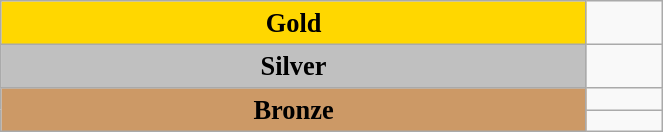<table class="wikitable" style=" text-align:center; font-size:110%;" width="35%">
<tr>
<td rowspan="1" bgcolor="gold"><strong>Gold</strong></td>
<td align=left></td>
</tr>
<tr>
<td rowspan="1" bgcolor="silver"><strong>Silver</strong></td>
<td align=left></td>
</tr>
<tr>
<td rowspan="2" bgcolor="#cc9966"><strong>Bronze</strong></td>
<td align=left></td>
</tr>
<tr>
<td align=left></td>
</tr>
</table>
